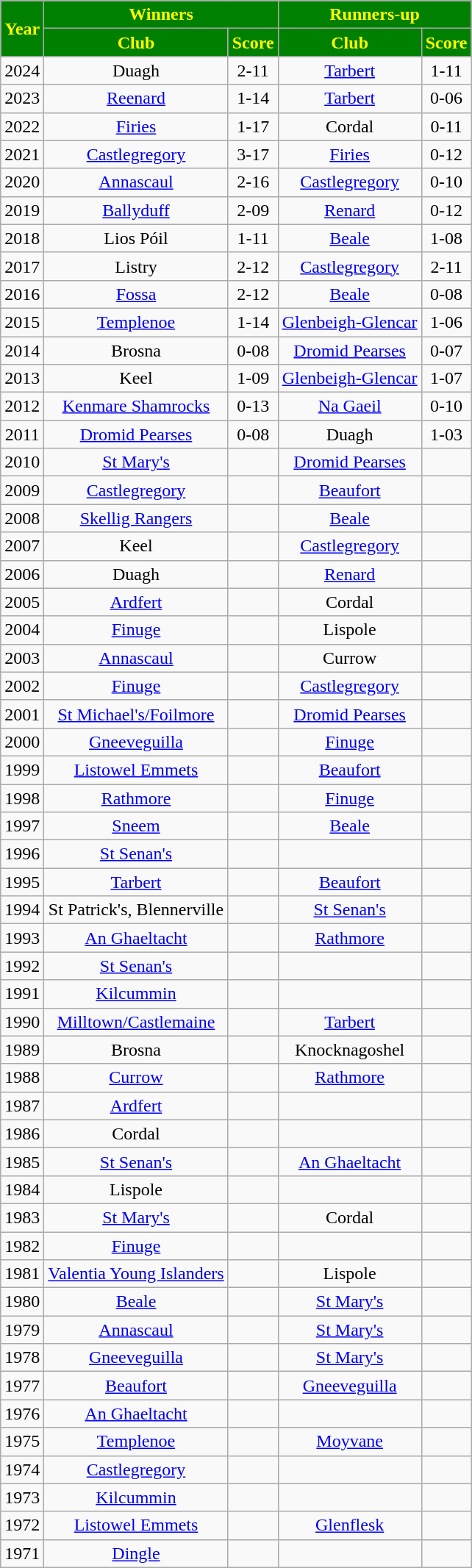<table class="wikitable sortable"style="text-align:center;">
<tr>
<th rowspan="2" style="background:green;color:yellow">Year</th>
<th colspan="2" style="background:green;color:yellow">Winners</th>
<th colspan="2" style="background:green;color:yellow">Runners-up</th>
</tr>
<tr>
<th style="background:green;color:yellow">Club</th>
<th style="background:green;color:yellow">Score</th>
<th style="background:green;color:yellow">Club</th>
<th style="background:green;color:yellow">Score</th>
</tr>
<tr>
<td>2024</td>
<td>Duagh</td>
<td>2-11</td>
<td><a href='#'>Tarbert</a></td>
<td>1-11</td>
</tr>
<tr>
<td>2023</td>
<td><a href='#'>Reenard</a></td>
<td>1-14</td>
<td><a href='#'>Tarbert</a></td>
<td>0-06</td>
</tr>
<tr>
<td>2022</td>
<td><a href='#'>Firies</a></td>
<td>1-17</td>
<td>Cordal</td>
<td>0-11</td>
</tr>
<tr>
<td>2021</td>
<td><a href='#'>Castlegregory</a></td>
<td>3-17</td>
<td><a href='#'>Firies</a></td>
<td>0-12</td>
</tr>
<tr>
<td>2020</td>
<td><a href='#'>Annascaul</a></td>
<td>2-16</td>
<td><a href='#'>Castlegregory</a></td>
<td>0-10</td>
</tr>
<tr>
<td>2019</td>
<td><a href='#'>Ballyduff</a></td>
<td>2-09</td>
<td><a href='#'>Renard</a></td>
<td>0-12</td>
</tr>
<tr>
<td>2018</td>
<td>Lios Póil</td>
<td>1-11</td>
<td><a href='#'>Beale</a></td>
<td>1-08</td>
</tr>
<tr>
<td>2017</td>
<td>Listry</td>
<td>2-12</td>
<td><a href='#'>Castlegregory</a></td>
<td>2-11</td>
</tr>
<tr>
<td>2016</td>
<td><a href='#'>Fossa</a></td>
<td>2-12</td>
<td><a href='#'>Beale</a></td>
<td>0-08</td>
</tr>
<tr>
<td>2015</td>
<td><a href='#'>Templenoe</a></td>
<td>1-14</td>
<td><a href='#'>Glenbeigh-Glencar</a></td>
<td>1-06</td>
</tr>
<tr>
<td>2014</td>
<td>Brosna</td>
<td>0-08</td>
<td><a href='#'>Dromid Pearses</a></td>
<td>0-07</td>
</tr>
<tr>
<td>2013</td>
<td>Keel</td>
<td>1-09</td>
<td><a href='#'>Glenbeigh-Glencar</a></td>
<td>1-07</td>
</tr>
<tr>
<td>2012</td>
<td><a href='#'>Kenmare Shamrocks</a></td>
<td>0-13</td>
<td><a href='#'>Na Gaeil</a></td>
<td>0-10</td>
</tr>
<tr>
<td>2011</td>
<td><a href='#'>Dromid Pearses</a></td>
<td>0-08</td>
<td>Duagh</td>
<td>1-03</td>
</tr>
<tr>
<td>2010</td>
<td><a href='#'>St Mary's</a></td>
<td></td>
<td><a href='#'>Dromid Pearses</a></td>
<td></td>
</tr>
<tr>
<td>2009</td>
<td><a href='#'>Castlegregory</a></td>
<td></td>
<td><a href='#'>Beaufort</a></td>
<td></td>
</tr>
<tr>
<td>2008</td>
<td><a href='#'>Skellig Rangers</a></td>
<td></td>
<td><a href='#'>Beale</a></td>
<td></td>
</tr>
<tr>
<td>2007</td>
<td>Keel</td>
<td></td>
<td><a href='#'>Castlegregory</a></td>
<td></td>
</tr>
<tr>
<td>2006</td>
<td>Duagh</td>
<td></td>
<td><a href='#'>Renard</a></td>
<td></td>
</tr>
<tr>
<td>2005</td>
<td><a href='#'>Ardfert</a></td>
<td></td>
<td>Cordal</td>
<td></td>
</tr>
<tr>
<td>2004</td>
<td><a href='#'>Finuge</a></td>
<td></td>
<td>Lispole</td>
<td></td>
</tr>
<tr>
<td>2003</td>
<td><a href='#'>Annascaul</a></td>
<td></td>
<td>Currow</td>
<td></td>
</tr>
<tr>
<td>2002</td>
<td><a href='#'>Finuge</a></td>
<td></td>
<td><a href='#'>Castlegregory</a></td>
<td></td>
</tr>
<tr>
<td>2001</td>
<td><a href='#'>St Michael's/Foilmore</a></td>
<td></td>
<td><a href='#'>Dromid Pearses</a></td>
<td></td>
</tr>
<tr>
<td>2000</td>
<td><a href='#'>Gneeveguilla</a></td>
<td></td>
<td><a href='#'>Finuge</a></td>
<td></td>
</tr>
<tr>
<td>1999</td>
<td><a href='#'>Listowel Emmets</a></td>
<td></td>
<td><a href='#'>Beaufort</a></td>
<td></td>
</tr>
<tr>
<td>1998</td>
<td><a href='#'>Rathmore</a></td>
<td></td>
<td><a href='#'>Finuge</a></td>
<td></td>
</tr>
<tr>
<td>1997</td>
<td><a href='#'>Sneem</a></td>
<td></td>
<td><a href='#'>Beale</a></td>
<td></td>
</tr>
<tr>
<td>1996</td>
<td><a href='#'>St Senan's</a></td>
<td></td>
<td></td>
<td></td>
</tr>
<tr>
<td>1995</td>
<td><a href='#'>Tarbert</a></td>
<td></td>
<td><a href='#'>Beaufort</a></td>
<td></td>
</tr>
<tr>
<td>1994</td>
<td>St Patrick's, Blennerville</td>
<td></td>
<td><a href='#'>St Senan's</a></td>
<td></td>
</tr>
<tr>
<td>1993</td>
<td><a href='#'>An Ghaeltacht</a></td>
<td></td>
<td><a href='#'>Rathmore</a></td>
<td></td>
</tr>
<tr>
<td>1992</td>
<td><a href='#'>St Senan's</a></td>
<td></td>
<td></td>
<td></td>
</tr>
<tr>
<td>1991</td>
<td><a href='#'>Kilcummin</a></td>
<td></td>
<td></td>
<td></td>
</tr>
<tr>
<td>1990</td>
<td><a href='#'>Milltown/Castlemaine</a></td>
<td></td>
<td><a href='#'>Tarbert</a></td>
<td></td>
</tr>
<tr>
<td>1989</td>
<td>Brosna</td>
<td></td>
<td>Knocknagoshel</td>
<td></td>
</tr>
<tr>
<td>1988</td>
<td><a href='#'>Currow</a></td>
<td></td>
<td><a href='#'>Rathmore</a></td>
<td></td>
</tr>
<tr>
<td>1987</td>
<td><a href='#'>Ardfert</a></td>
<td></td>
<td></td>
<td></td>
</tr>
<tr>
<td>1986</td>
<td>Cordal</td>
<td></td>
<td></td>
<td></td>
</tr>
<tr>
<td>1985</td>
<td><a href='#'>St Senan's</a></td>
<td></td>
<td><a href='#'>An Ghaeltacht</a></td>
<td></td>
</tr>
<tr>
<td>1984</td>
<td>Lispole</td>
<td></td>
<td></td>
<td></td>
</tr>
<tr>
<td>1983</td>
<td><a href='#'>St Mary's</a></td>
<td></td>
<td>Cordal</td>
<td></td>
</tr>
<tr>
<td>1982</td>
<td><a href='#'>Finuge</a></td>
<td></td>
<td></td>
<td></td>
</tr>
<tr>
<td>1981</td>
<td><a href='#'>Valentia Young Islanders</a></td>
<td></td>
<td>Lispole</td>
<td></td>
</tr>
<tr>
<td>1980</td>
<td><a href='#'>Beale</a></td>
<td></td>
<td><a href='#'>St Mary's</a></td>
<td></td>
</tr>
<tr>
<td>1979</td>
<td><a href='#'>Annascaul</a></td>
<td></td>
<td><a href='#'>St Mary's</a></td>
<td></td>
</tr>
<tr>
<td>1978</td>
<td><a href='#'>Gneeveguilla</a></td>
<td></td>
<td><a href='#'>St Mary's</a></td>
<td></td>
</tr>
<tr>
<td>1977</td>
<td><a href='#'>Beaufort</a></td>
<td></td>
<td><a href='#'>Gneeveguilla</a></td>
<td></td>
</tr>
<tr>
<td>1976</td>
<td><a href='#'>An Ghaeltacht</a></td>
<td></td>
<td></td>
<td></td>
</tr>
<tr>
<td>1975</td>
<td><a href='#'>Templenoe</a></td>
<td></td>
<td><a href='#'>Moyvane</a></td>
<td></td>
</tr>
<tr>
<td>1974</td>
<td><a href='#'>Castlegregory</a></td>
<td></td>
<td></td>
<td></td>
</tr>
<tr>
<td>1973</td>
<td><a href='#'>Kilcummin</a></td>
<td></td>
<td></td>
<td></td>
</tr>
<tr>
<td>1972</td>
<td><a href='#'>Listowel Emmets</a></td>
<td></td>
<td><a href='#'>Glenflesk</a></td>
<td></td>
</tr>
<tr>
<td>1971</td>
<td><a href='#'>Dingle</a></td>
<td></td>
<td></td>
<td></td>
</tr>
</table>
